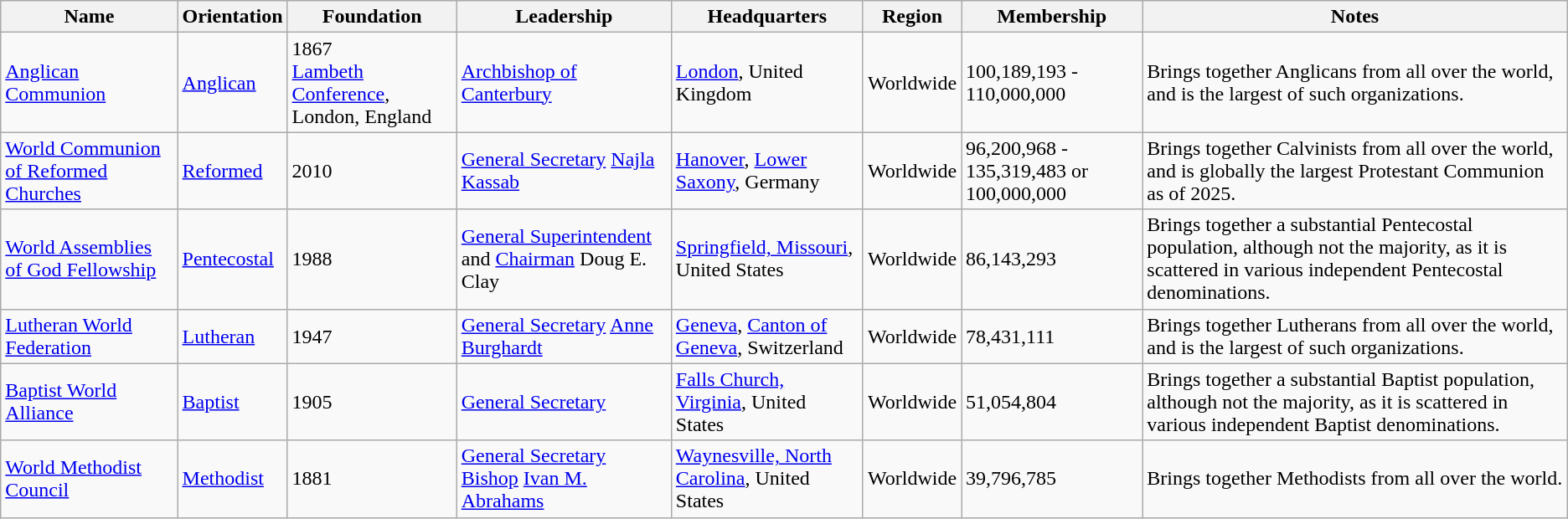<table class="wikitable sortable">
<tr>
<th>Name</th>
<th>Orientation</th>
<th>Foundation</th>
<th>Leadership</th>
<th>Headquarters</th>
<th>Region</th>
<th>Membership</th>
<th>Notes</th>
</tr>
<tr>
<td><a href='#'>Anglican Communion</a></td>
<td><a href='#'>Anglican</a></td>
<td>1867<br><a href='#'>Lambeth Conference</a>, London, England</td>
<td><a href='#'>Archbishop of Canterbury</a></td>
<td><a href='#'>London</a>, United Kingdom</td>
<td>Worldwide</td>
<td>100,189,193 - 110,000,000</td>
<td>Brings together Anglicans from all over the world, and is the largest of such organizations.</td>
</tr>
<tr>
<td><a href='#'>World Communion of Reformed Churches</a></td>
<td><a href='#'>Reformed</a></td>
<td>2010</td>
<td><a href='#'>General Secretary</a> <a href='#'>Najla Kassab</a></td>
<td><a href='#'>Hanover</a>, <a href='#'>Lower Saxony</a>, Germany</td>
<td>Worldwide</td>
<td>96,200,968 - 135,319,483 or 100,000,000</td>
<td>Brings together Calvinists from all over the world, and is globally the largest Protestant Communion as of 2025.</td>
</tr>
<tr>
<td><a href='#'>World Assemblies of God Fellowship</a></td>
<td><a href='#'>Pentecostal</a></td>
<td>1988</td>
<td><a href='#'>General Superintendent</a> and <a href='#'>Chairman</a> Doug E. Clay</td>
<td><a href='#'>Springfield, Missouri</a>, United States</td>
<td>Worldwide</td>
<td>86,143,293</td>
<td>Brings together a substantial Pentecostal population, although not the majority, as it is scattered in various independent Pentecostal denominations.</td>
</tr>
<tr>
<td><a href='#'>Lutheran World Federation</a></td>
<td><a href='#'>Lutheran</a></td>
<td>1947</td>
<td><a href='#'>General Secretary</a> <a href='#'>Anne Burghardt</a></td>
<td><a href='#'>Geneva</a>, <a href='#'>Canton of Geneva</a>, Switzerland</td>
<td>Worldwide</td>
<td>78,431,111</td>
<td>Brings together Lutherans from all over the world, and is the largest of such organizations.</td>
</tr>
<tr>
<td><a href='#'>Baptist World Alliance</a></td>
<td><a href='#'>Baptist</a></td>
<td>1905</td>
<td><a href='#'>General Secretary</a> </td>
<td><a href='#'>Falls Church, Virginia</a>, United States</td>
<td>Worldwide</td>
<td>51,054,804</td>
<td>Brings together a substantial Baptist population, although not the majority, as it is scattered in various independent Baptist denominations.</td>
</tr>
<tr>
<td><a href='#'>World Methodist Council</a></td>
<td><a href='#'>Methodist</a></td>
<td>1881</td>
<td><a href='#'>General Secretary</a> <a href='#'>Bishop</a> <a href='#'>Ivan M. Abrahams</a></td>
<td><a href='#'>Waynesville, North Carolina</a>, United States</td>
<td>Worldwide</td>
<td>39,796,785</td>
<td>Brings together Methodists from all over the world.</td>
</tr>
</table>
